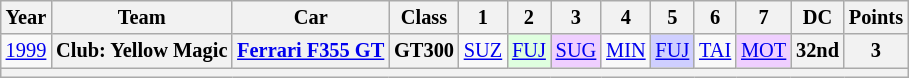<table class="wikitable" style="text-align:center; font-size:85%">
<tr>
<th>Year</th>
<th>Team</th>
<th>Car</th>
<th>Class</th>
<th>1</th>
<th>2</th>
<th>3</th>
<th>4</th>
<th>5</th>
<th>6</th>
<th>7</th>
<th>DC</th>
<th>Points</th>
</tr>
<tr>
<td><a href='#'>1999</a></td>
<th nowrap>Club: Yellow Magic</th>
<th nowrap><a href='#'>Ferrari F355 GT</a></th>
<th>GT300</th>
<td><a href='#'>SUZ</a></td>
<td bgcolor="#DFFFDF"><a href='#'>FUJ</a><br></td>
<td bgcolor="#EFCFFF"><a href='#'>SUG</a><br></td>
<td><a href='#'>MIN</a></td>
<td bgcolor="#CFCFFF"><a href='#'>FUJ</a><br></td>
<td><a href='#'>TAI</a></td>
<td bgcolor="#EFCFFF"><a href='#'>MOT</a><br></td>
<th>32nd</th>
<th>3</th>
</tr>
<tr>
<th colspan="13"></th>
</tr>
</table>
